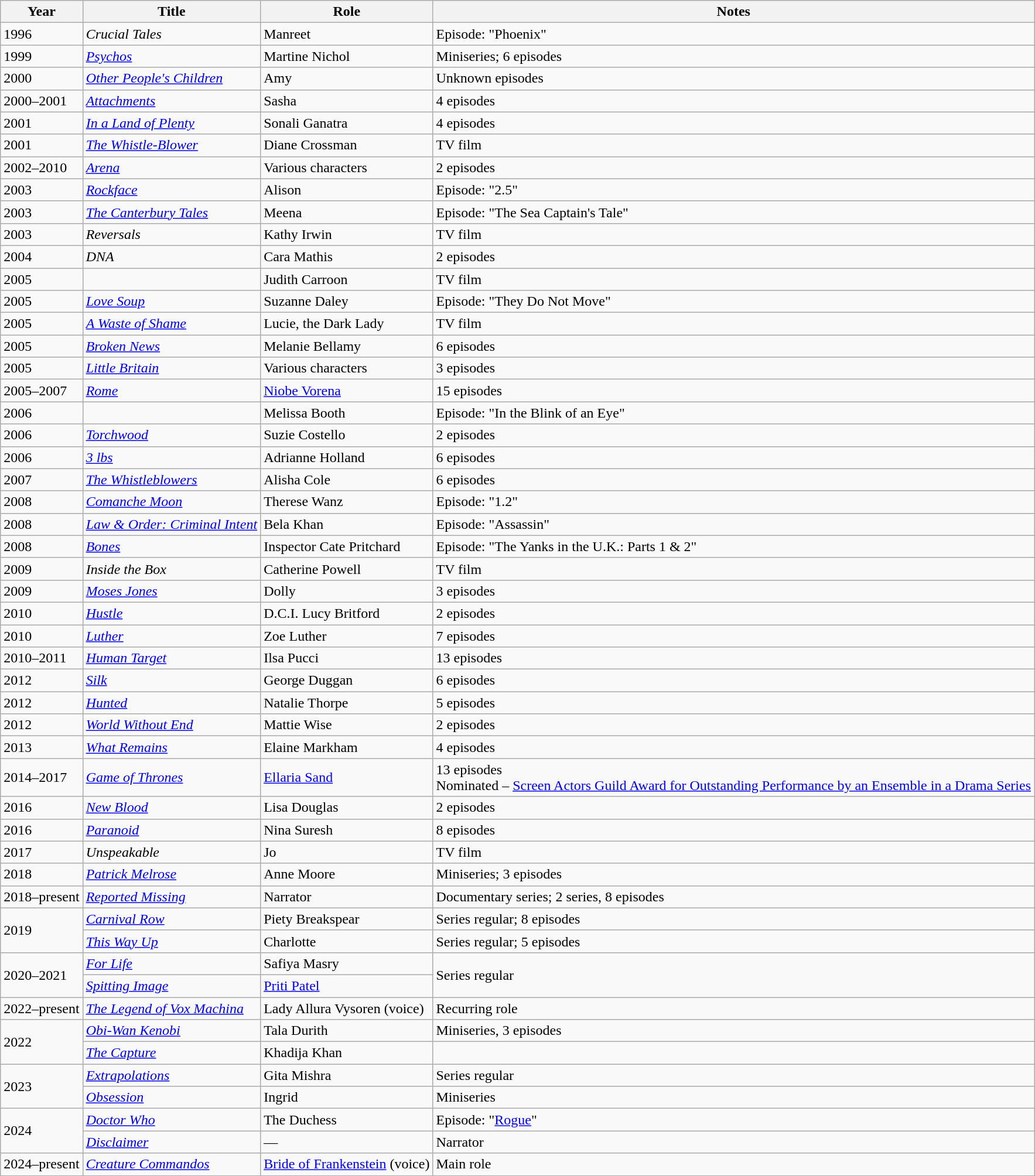<table class="wikitable sortable">
<tr>
<th>Year</th>
<th>Title</th>
<th>Role</th>
<th class="unsortable">Notes</th>
</tr>
<tr>
<td>1996</td>
<td><em>Crucial Tales</em></td>
<td>Manreet</td>
<td>Episode: "Phoenix"</td>
</tr>
<tr>
<td>1999</td>
<td><em><a href='#'>Psychos</a></em></td>
<td>Martine Nichol</td>
<td>Miniseries; 6 episodes</td>
</tr>
<tr>
<td>2000</td>
<td><em><a href='#'>Other People's Children</a></em></td>
<td>Amy</td>
<td>Unknown episodes</td>
</tr>
<tr>
<td>2000–2001</td>
<td><em><a href='#'>Attachments</a></em></td>
<td>Sasha</td>
<td>4 episodes</td>
</tr>
<tr>
<td>2001</td>
<td><em><a href='#'>In a Land of Plenty</a></em></td>
<td>Sonali Ganatra</td>
<td>4 episodes</td>
</tr>
<tr>
<td>2001</td>
<td data-sort-value="Whistle-Blower, The"><em><a href='#'>The Whistle-Blower</a></em></td>
<td>Diane Crossman</td>
<td>TV film</td>
</tr>
<tr>
<td>2002–2010</td>
<td><em><a href='#'>Arena</a></em></td>
<td>Various characters</td>
<td>2 episodes</td>
</tr>
<tr>
<td>2003</td>
<td><em><a href='#'>Rockface</a></em></td>
<td>Alison</td>
<td>Episode: "2.5"</td>
</tr>
<tr>
<td>2003</td>
<td data-sort-value="Canterbury Tales, The"><em><a href='#'>The Canterbury Tales</a></em></td>
<td>Meena</td>
<td>Episode: "The Sea Captain's Tale"</td>
</tr>
<tr>
<td>2003</td>
<td><em>Reversals</em></td>
<td>Kathy Irwin</td>
<td>TV film</td>
</tr>
<tr>
<td>2004</td>
<td><em>DNA</em></td>
<td>Cara Mathis</td>
<td>2 episodes</td>
</tr>
<tr>
<td>2005</td>
<td><em></em></td>
<td>Judith Carroon</td>
<td>TV film</td>
</tr>
<tr>
<td>2005</td>
<td><em><a href='#'>Love Soup</a></em></td>
<td>Suzanne Daley</td>
<td>Episode: "They Do Not Move"</td>
</tr>
<tr>
<td>2005</td>
<td data-sort-value="Waste of Shame, A"><em><a href='#'>A Waste of Shame</a></em></td>
<td>Lucie, the Dark Lady</td>
<td>TV film</td>
</tr>
<tr>
<td>2005</td>
<td><em><a href='#'>Broken News</a></em></td>
<td>Melanie Bellamy</td>
<td>6 episodes</td>
</tr>
<tr>
<td>2005</td>
<td><em><a href='#'>Little Britain</a></em></td>
<td>Various characters</td>
<td>3 episodes</td>
</tr>
<tr>
<td>2005–2007</td>
<td><em><a href='#'>Rome</a></em></td>
<td><a href='#'>Niobe Vorena</a></td>
<td>15 episodes</td>
</tr>
<tr>
<td>2006</td>
<td><em></em></td>
<td>Melissa Booth</td>
<td>Episode: "In the Blink of an Eye"</td>
</tr>
<tr>
<td>2006</td>
<td><em><a href='#'>Torchwood</a></em></td>
<td>Suzie Costello</td>
<td>2 episodes</td>
</tr>
<tr>
<td>2006</td>
<td><em><a href='#'>3 lbs</a></em></td>
<td>Adrianne Holland</td>
<td>6 episodes</td>
</tr>
<tr>
<td>2007</td>
<td data-sort-value="Whistleblowers, The"><em><a href='#'>The Whistleblowers</a></em></td>
<td>Alisha Cole</td>
<td>6 episodes</td>
</tr>
<tr>
<td>2008</td>
<td><em><a href='#'>Comanche Moon</a></em></td>
<td>Therese Wanz</td>
<td>Episode: "1.2"</td>
</tr>
<tr>
<td>2008</td>
<td><em><a href='#'>Law & Order: Criminal Intent</a></em></td>
<td>Bela Khan</td>
<td>Episode: "Assassin"</td>
</tr>
<tr>
<td>2008</td>
<td><em><a href='#'>Bones</a></em></td>
<td>Inspector Cate Pritchard</td>
<td>Episode: "The Yanks in the U.K.: Parts 1 & 2"</td>
</tr>
<tr>
<td>2009</td>
<td><em>Inside the Box</em></td>
<td>Catherine Powell</td>
<td>TV film</td>
</tr>
<tr>
<td>2009</td>
<td><em><a href='#'>Moses Jones</a></em></td>
<td>Dolly</td>
<td>3 episodes</td>
</tr>
<tr>
<td>2010</td>
<td><em><a href='#'>Hustle</a></em></td>
<td>D.C.I. Lucy Britford</td>
<td>2 episodes</td>
</tr>
<tr>
<td>2010</td>
<td><em><a href='#'>Luther</a></em></td>
<td>Zoe Luther</td>
<td>7 episodes</td>
</tr>
<tr>
<td>2010–2011</td>
<td><em><a href='#'>Human Target</a></em></td>
<td>Ilsa Pucci</td>
<td>13 episodes</td>
</tr>
<tr>
<td>2012</td>
<td><em><a href='#'>Silk</a></em></td>
<td>George Duggan</td>
<td>6 episodes</td>
</tr>
<tr>
<td>2012</td>
<td><em><a href='#'>Hunted</a></em></td>
<td>Natalie Thorpe</td>
<td>5 episodes</td>
</tr>
<tr>
<td>2012</td>
<td><em><a href='#'>World Without End</a></em></td>
<td>Mattie Wise</td>
<td>2 episodes</td>
</tr>
<tr>
<td>2013</td>
<td><em><a href='#'>What Remains</a></em></td>
<td>Elaine Markham</td>
<td>4 episodes</td>
</tr>
<tr>
<td>2014–2017</td>
<td><em><a href='#'>Game of Thrones</a></em></td>
<td><a href='#'>Ellaria Sand</a></td>
<td>13 episodes<br>Nominated – <a href='#'>Screen Actors Guild Award for Outstanding Performance by an Ensemble in a Drama Series</a> </td>
</tr>
<tr>
<td>2016</td>
<td><em><a href='#'>New Blood</a></em></td>
<td>Lisa Douglas</td>
<td>2 episodes</td>
</tr>
<tr>
<td>2016</td>
<td><em><a href='#'>Paranoid</a></em></td>
<td>Nina Suresh</td>
<td>8 episodes</td>
</tr>
<tr>
<td>2017</td>
<td><em>Unspeakable</em></td>
<td>Jo</td>
<td>TV film</td>
</tr>
<tr>
<td>2018</td>
<td><em><a href='#'>Patrick Melrose</a></em></td>
<td>Anne Moore</td>
<td>Miniseries; 3 episodes</td>
</tr>
<tr>
<td>2018–present</td>
<td><em><a href='#'>Reported Missing</a></em></td>
<td>Narrator</td>
<td>Documentary series; 2 series, 8 episodes</td>
</tr>
<tr>
<td rowspan="2">2019</td>
<td><em><a href='#'>Carnival Row</a></em></td>
<td>Piety Breakspear</td>
<td>Series regular; 8 episodes</td>
</tr>
<tr>
<td><em><a href='#'>This Way Up</a></em></td>
<td>Charlotte</td>
<td>Series regular; 5 episodes</td>
</tr>
<tr>
<td rowspan="2">2020–2021</td>
<td><em><a href='#'>For Life</a></em></td>
<td>Safiya Masry</td>
<td rowspan="2">Series regular</td>
</tr>
<tr>
<td><em><a href='#'>Spitting Image</a></em></td>
<td><a href='#'>Priti Patel</a></td>
</tr>
<tr>
<td>2022–present</td>
<td data-sort-value="Legend of Vox Machina, The"><em><a href='#'>The Legend of Vox Machina</a></em></td>
<td>Lady Allura Vysoren (voice)</td>
<td>Recurring role</td>
</tr>
<tr>
<td rowspan="2">2022</td>
<td><em><a href='#'>Obi-Wan Kenobi</a></em></td>
<td>Tala Durith</td>
<td>Miniseries, 3 episodes</td>
</tr>
<tr>
<td data-sort-value="Capture, The"><em><a href='#'>The Capture</a></em></td>
<td>Khadija Khan</td>
<td></td>
</tr>
<tr>
<td rowspan="2">2023</td>
<td><em><a href='#'>Extrapolations</a></em></td>
<td>Gita Mishra</td>
<td>Series regular</td>
</tr>
<tr>
<td><em><a href='#'>Obsession</a></em></td>
<td>Ingrid</td>
<td>Miniseries</td>
</tr>
<tr>
<td rowspan="2">2024</td>
<td><em><a href='#'>Doctor Who</a></em></td>
<td>The Duchess</td>
<td>Episode: "<a href='#'>Rogue</a>"</td>
</tr>
<tr>
<td><em><a href='#'>Disclaimer</a></em></td>
<td>—</td>
<td>Narrator</td>
</tr>
<tr>
<td>2024–present</td>
<td><em><a href='#'>Creature Commandos</a></em></td>
<td><a href='#'>Bride of Frankenstein</a> (voice)</td>
<td>Main role</td>
</tr>
</table>
